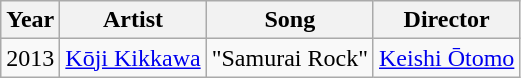<table class="wikitable">
<tr>
<th>Year</th>
<th>Artist</th>
<th>Song</th>
<th>Director</th>
</tr>
<tr>
<td>2013</td>
<td><a href='#'>Kōji Kikkawa</a></td>
<td>"Samurai Rock"</td>
<td><a href='#'>Keishi Ōtomo</a></td>
</tr>
</table>
